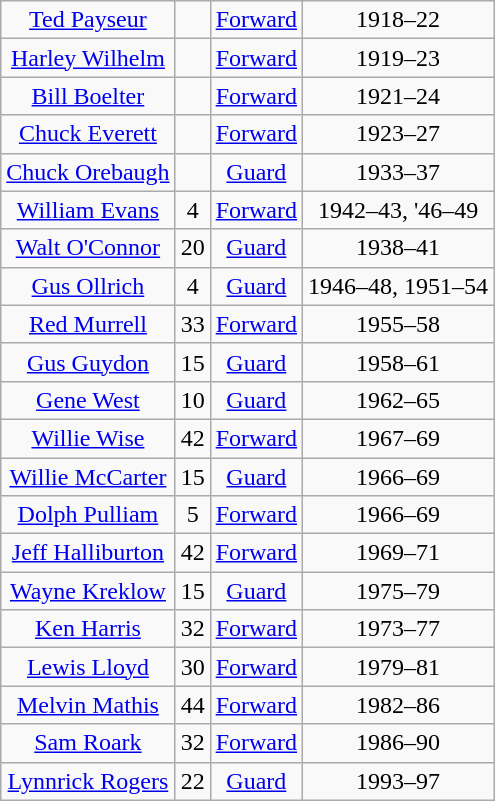<table class="wikitable sortable sortable" style="text-align:center">
<tr>
<td><a href='#'>Ted Payseur</a></td>
<td></td>
<td><a href='#'>Forward</a></td>
<td>1918–22</td>
</tr>
<tr>
<td><a href='#'>Harley Wilhelm</a></td>
<td></td>
<td><a href='#'>Forward</a></td>
<td>1919–23</td>
</tr>
<tr>
<td><a href='#'>Bill Boelter</a></td>
<td></td>
<td><a href='#'>Forward</a></td>
<td>1921–24</td>
</tr>
<tr>
<td><a href='#'>Chuck Everett</a></td>
<td></td>
<td><a href='#'>Forward</a></td>
<td>1923–27</td>
</tr>
<tr>
<td><a href='#'>Chuck Orebaugh</a></td>
<td></td>
<td><a href='#'>Guard</a></td>
<td>1933–37</td>
</tr>
<tr>
<td><a href='#'>William Evans</a></td>
<td>4</td>
<td><a href='#'>Forward</a></td>
<td>1942–43, '46–49</td>
</tr>
<tr>
<td><a href='#'>Walt O'Connor</a></td>
<td>20</td>
<td><a href='#'>Guard</a></td>
<td>1938–41</td>
</tr>
<tr>
<td><a href='#'>Gus Ollrich</a></td>
<td>4</td>
<td><a href='#'>Guard</a></td>
<td>1946–48, 1951–54</td>
</tr>
<tr>
<td><a href='#'>Red Murrell</a></td>
<td>33</td>
<td><a href='#'>Forward</a></td>
<td>1955–58</td>
</tr>
<tr>
<td><a href='#'>Gus Guydon</a></td>
<td>15</td>
<td><a href='#'>Guard</a></td>
<td>1958–61</td>
</tr>
<tr>
<td><a href='#'>Gene West</a></td>
<td>10</td>
<td><a href='#'>Guard</a></td>
<td>1962–65</td>
</tr>
<tr>
<td><a href='#'>Willie Wise</a></td>
<td>42</td>
<td><a href='#'>Forward</a></td>
<td>1967–69</td>
</tr>
<tr>
<td><a href='#'>Willie McCarter</a></td>
<td>15</td>
<td><a href='#'>Guard</a></td>
<td>1966–69</td>
</tr>
<tr>
<td><a href='#'>Dolph Pulliam</a></td>
<td>5</td>
<td><a href='#'>Forward</a></td>
<td>1966–69</td>
</tr>
<tr>
<td><a href='#'>Jeff Halliburton</a></td>
<td>42</td>
<td><a href='#'>Forward</a></td>
<td>1969–71</td>
</tr>
<tr>
<td><a href='#'>Wayne Kreklow</a></td>
<td>15</td>
<td><a href='#'>Guard</a></td>
<td>1975–79</td>
</tr>
<tr>
<td><a href='#'>Ken Harris</a></td>
<td>32</td>
<td><a href='#'>Forward</a></td>
<td>1973–77</td>
</tr>
<tr>
<td><a href='#'>Lewis Lloyd</a></td>
<td>30</td>
<td><a href='#'>Forward</a></td>
<td>1979–81</td>
</tr>
<tr>
<td><a href='#'>Melvin Mathis</a></td>
<td>44</td>
<td><a href='#'>Forward</a></td>
<td>1982–86</td>
</tr>
<tr>
<td><a href='#'>Sam Roark</a></td>
<td>32</td>
<td><a href='#'>Forward</a></td>
<td>1986–90</td>
</tr>
<tr>
<td><a href='#'>Lynnrick Rogers</a></td>
<td>22</td>
<td><a href='#'>Guard</a></td>
<td>1993–97</td>
</tr>
</table>
